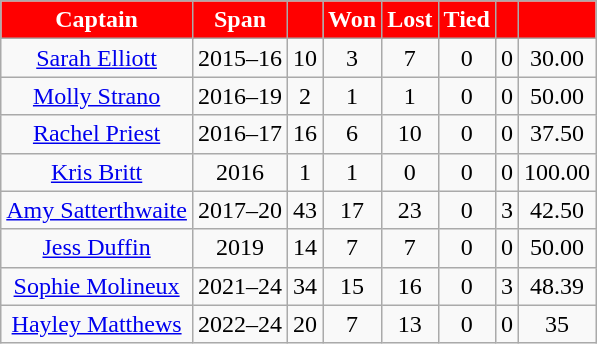<table class="wikitable" style="font-size:100%">
<tr>
<th style="background:red; color:white; ">Captain</th>
<th style="background:red; color:white; ">Span</th>
<th style="background:red; color:white; "></th>
<th style="background:red; color:white; ">Won</th>
<th style="background:red; color:white; ">Lost</th>
<th style="background:red; color:white; ">Tied</th>
<th style="background:red; color:white; "></th>
<th style="background:red; color:white; "></th>
</tr>
<tr align="center">
<td><a href='#'>Sarah Elliott</a></td>
<td>2015–16</td>
<td>10</td>
<td>3</td>
<td>7</td>
<td>0</td>
<td>0</td>
<td>30.00</td>
</tr>
<tr align="center">
<td><a href='#'>Molly Strano</a></td>
<td>2016–19</td>
<td>2</td>
<td>1</td>
<td>1</td>
<td>0</td>
<td>0</td>
<td>50.00</td>
</tr>
<tr align="center">
<td><a href='#'>Rachel Priest</a></td>
<td>2016–17</td>
<td>16</td>
<td>6</td>
<td>10</td>
<td>0</td>
<td>0</td>
<td>37.50</td>
</tr>
<tr align="center">
<td><a href='#'>Kris Britt</a></td>
<td>2016</td>
<td>1</td>
<td>1</td>
<td>0</td>
<td>0</td>
<td>0</td>
<td>100.00</td>
</tr>
<tr align="center">
<td><a href='#'>Amy Satterthwaite</a></td>
<td>2017–20</td>
<td>43</td>
<td>17</td>
<td>23</td>
<td>0</td>
<td>3</td>
<td>42.50</td>
</tr>
<tr align="center">
<td><a href='#'>Jess Duffin</a></td>
<td>2019</td>
<td>14</td>
<td>7</td>
<td>7</td>
<td>0</td>
<td>0</td>
<td>50.00</td>
</tr>
<tr align="center">
<td><a href='#'>Sophie Molineux</a></td>
<td>2021–24</td>
<td>34</td>
<td>15</td>
<td>16</td>
<td>0</td>
<td>3</td>
<td>48.39</td>
</tr>
<tr align="center">
<td><a href='#'>Hayley Matthews</a></td>
<td>2022–24</td>
<td>20</td>
<td>7</td>
<td>13</td>
<td>0</td>
<td>0</td>
<td>35</td>
</tr>
</table>
